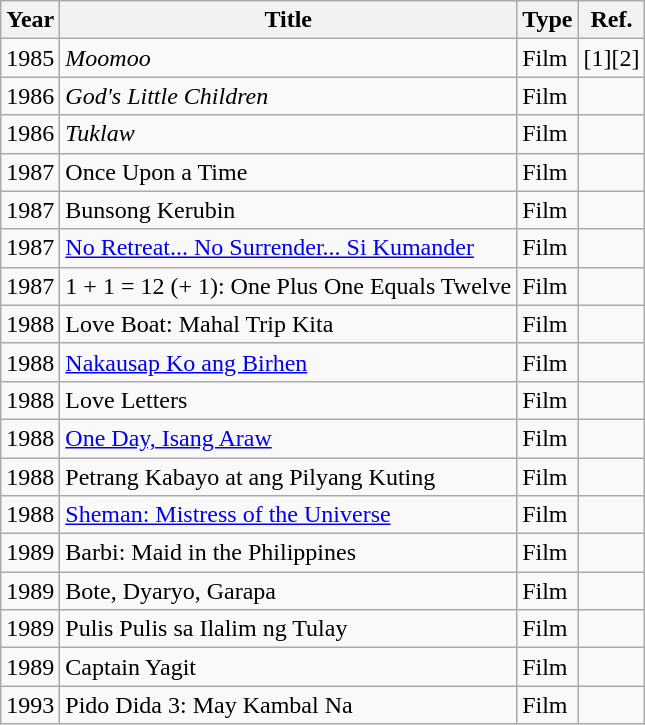<table class="wikitable sortable">
<tr>
<th>Year</th>
<th>Title</th>
<th>Type</th>
<th>Ref.</th>
</tr>
<tr>
<td>1985</td>
<td><em>Moomoo</em></td>
<td>Film</td>
<td>[1][2]</td>
</tr>
<tr>
<td>1986</td>
<td><em>God's Little Children</em></td>
<td>Film</td>
<td></td>
</tr>
<tr>
<td>1986</td>
<td><em>Tuklaw</em></td>
<td>Film</td>
<td></td>
</tr>
<tr>
<td>1987</td>
<td>Once Upon a Time<em></td>
<td>Film</td>
<td></td>
</tr>
<tr>
<td>1987</td>
<td></em>Bunsong Kerubin<em></td>
<td>Film</td>
<td></td>
</tr>
<tr>
<td>1987</td>
<td></em><a href='#'>No Retreat... No Surrender... Si Kumander</a><em></td>
<td>Film</td>
<td></td>
</tr>
<tr>
<td>1987</td>
<td></em>1 + 1 = 12 (+ 1): One Plus One Equals Twelve<em></td>
<td>Film</td>
<td></td>
</tr>
<tr>
<td>1988</td>
<td></em>Love Boat: Mahal Trip Kita<em></td>
<td>Film</td>
<td></td>
</tr>
<tr>
<td>1988</td>
<td></em><a href='#'>Nakausap Ko ang Birhen</a><em></td>
<td>Film</td>
<td></td>
</tr>
<tr>
<td>1988</td>
<td></em>Love Letters<em></td>
<td>Film</td>
<td></td>
</tr>
<tr>
<td>1988</td>
<td></em><a href='#'>One Day, Isang Araw</a><em></td>
<td>Film</td>
<td></td>
</tr>
<tr>
<td>1988</td>
<td></em>Petrang Kabayo at ang Pilyang Kuting<em></td>
<td>Film</td>
<td></td>
</tr>
<tr>
<td>1988</td>
<td></em><a href='#'>Sheman: Mistress of the Universe</a><em></td>
<td>Film</td>
<td></td>
</tr>
<tr>
<td>1989</td>
<td></em>Barbi: Maid in the Philippines<em></td>
<td>Film</td>
<td></td>
</tr>
<tr>
<td>1989</td>
<td></em>Bote, Dyaryo, Garapa<em></td>
<td>Film</td>
<td></td>
</tr>
<tr>
<td>1989</td>
<td></em>Pulis Pulis sa Ilalim ng Tulay<em></td>
<td>Film</td>
<td></td>
</tr>
<tr>
<td>1989</td>
<td></em>Captain Yagit<em></td>
<td>Film</td>
<td></td>
</tr>
<tr>
<td>1993</td>
<td></em>Pido Dida 3: May Kambal Na<em></td>
<td>Film</td>
<td></td>
</tr>
</table>
